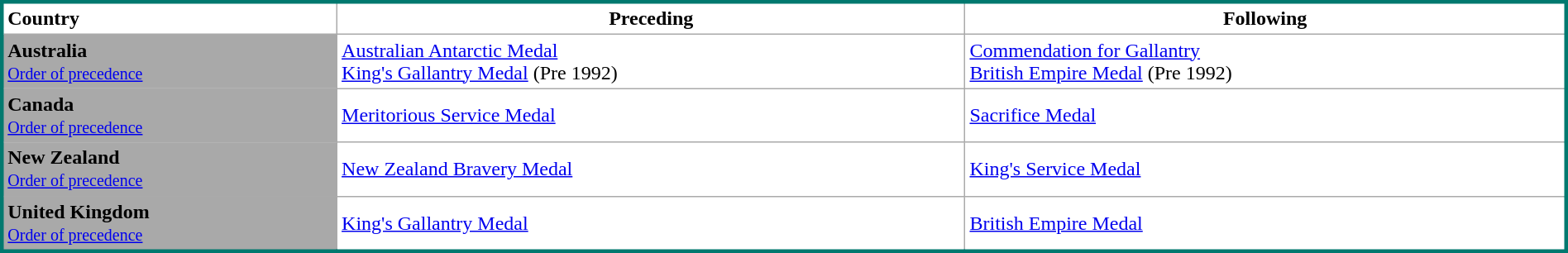<table class="wikitable" style="background:white; border:#01796f solid; width:100%;">
<tr style="background:white;">
<td><strong>Country</strong></td>
<td style="text-align:center;"><strong>Preceding</strong></td>
<td style="text-align:center;"><strong>Following</strong></td>
</tr>
<tr>
<td style="background:darkGrey;"> <strong><span>Australia</span></strong><br><small><a href='#'><span>Order of precedence</span></a></small></td>
<td><a href='#'>Australian Antarctic Medal</a><br><a href='#'>King's Gallantry Medal</a> (Pre 1992)</td>
<td><a href='#'>Commendation for Gallantry</a><br><a href='#'>British Empire Medal</a> (Pre 1992)</td>
</tr>
<tr>
<td style="background:darkGrey;"> <strong><span>Canada</span></strong><br><small><a href='#'><span>Order of precedence</span></a></small></td>
<td><a href='#'>Meritorious Service Medal</a></td>
<td><a href='#'>Sacrifice Medal</a></td>
</tr>
<tr>
<td style="background:darkGrey;"> <strong><span>New Zealand</span></strong><br><small><a href='#'><span>Order of precedence</span></a></small></td>
<td><a href='#'>New Zealand Bravery Medal</a></td>
<td><a href='#'>King's Service Medal</a></td>
</tr>
<tr>
<td style="background:darkGrey;"> <strong><span>United Kingdom</span></strong><br><small><a href='#'><span>Order of precedence</span></a></small></td>
<td><a href='#'>King's Gallantry Medal</a></td>
<td><a href='#'>British Empire Medal</a></td>
</tr>
</table>
